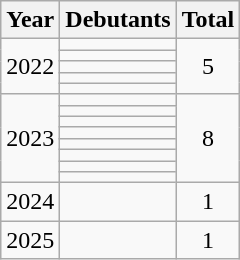<table class="wikitable">
<tr>
<th>Year</th>
<th>Debutants</th>
<th>Total</th>
</tr>
<tr>
<td rowspan=5>2022</td>
<td></td>
<td rowspan=5 align=center>5</td>
</tr>
<tr>
<td></td>
</tr>
<tr>
<td></td>
</tr>
<tr>
<td></td>
</tr>
<tr>
<td></td>
</tr>
<tr>
<td rowspan=8>2023</td>
<td></td>
<td rowspan=8 align=center>8</td>
</tr>
<tr>
<td></td>
</tr>
<tr>
<td></td>
</tr>
<tr>
<td></td>
</tr>
<tr>
<td></td>
</tr>
<tr>
<td></td>
</tr>
<tr>
<td></td>
</tr>
<tr>
<td></td>
</tr>
<tr>
<td>2024</td>
<td></td>
<td align=center>1</td>
</tr>
<tr>
<td>2025</td>
<td></td>
<td align=center>1</td>
</tr>
</table>
